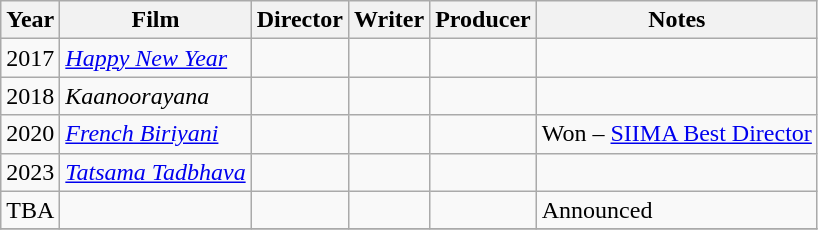<table class="wikitable sortable">
<tr>
<th>Year</th>
<th>Film</th>
<th>Director</th>
<th>Writer</th>
<th>Producer</th>
<th>Notes</th>
</tr>
<tr>
<td>2017</td>
<td><em><a href='#'>Happy New Year</a></em></td>
<td></td>
<td></td>
<td></td>
<td></td>
</tr>
<tr>
<td>2018</td>
<td><em>Kaanoorayana</em></td>
<td></td>
<td></td>
<td></td>
<td></td>
</tr>
<tr>
<td>2020</td>
<td><em><a href='#'>French Biriyani</a></em></td>
<td></td>
<td></td>
<td></td>
<td>Won – <a href='#'>SIIMA Best Director</a></td>
</tr>
<tr>
<td>2023</td>
<td><em><a href='#'>Tatsama Tadbhava</a></em></td>
<td></td>
<td></td>
<td></td>
<td></td>
</tr>
<tr>
<td>TBA</td>
<td><em></em></td>
<td></td>
<td></td>
<td></td>
<td>Announced</td>
</tr>
<tr>
</tr>
</table>
